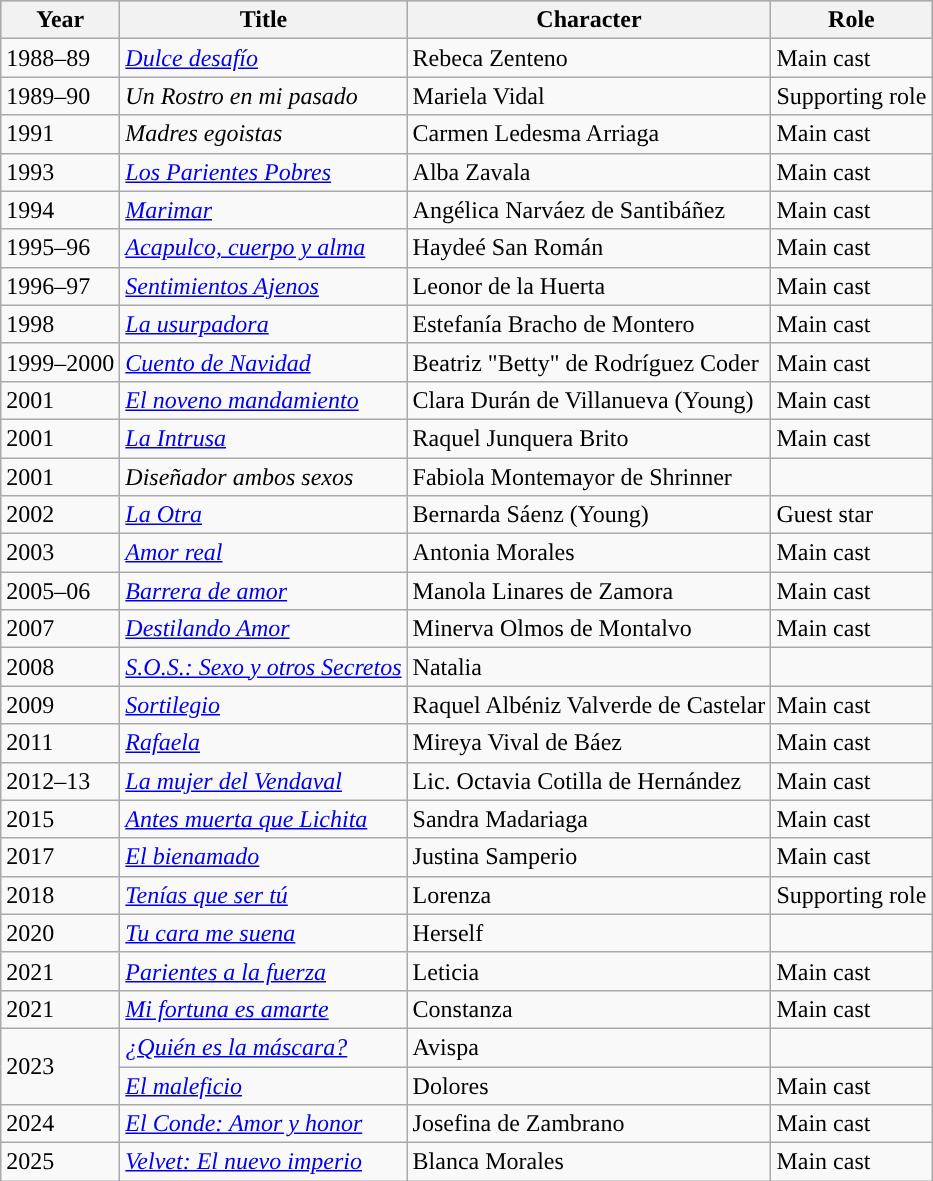<table class="wikitable">
<tr style="background:#b0c4de;">
<th>Year</th>
<th>Title</th>
<th>Character</th>
<th>Role</th>
</tr>
<tr>
<td>1988–89</td>
<td><em><a href='#'>Dulce desafío</a></em></td>
<td>Rebeca Zenteno</td>
<td>Main cast</td>
</tr>
<tr>
<td>1989–90</td>
<td><em>Un Rostro en mi pasado</em></td>
<td>Mariela Vidal</td>
<td>Supporting role</td>
</tr>
<tr>
<td>1991</td>
<td><em>Madres egoistas</em></td>
<td>Carmen Ledesma Arriaga</td>
<td>Main cast</td>
</tr>
<tr>
<td>1993</td>
<td><em><a href='#'>Los Parientes Pobres</a></em></td>
<td>Alba Zavala</td>
<td>Main cast</td>
</tr>
<tr>
<td>1994</td>
<td><em><a href='#'>Marimar</a></em></td>
<td>Angélica Narváez de Santibáñez</td>
<td>Main cast</td>
</tr>
<tr>
<td>1995–96</td>
<td><em><a href='#'>Acapulco, cuerpo y alma</a></em></td>
<td>Haydeé San Román</td>
<td>Main cast</td>
</tr>
<tr>
<td>1996–97</td>
<td><em><a href='#'>Sentimientos Ajenos</a></em></td>
<td>Leonor de la Huerta</td>
<td>Main cast</td>
</tr>
<tr>
<td>1998</td>
<td><em><a href='#'>La usurpadora</a></em></td>
<td>Estefanía Bracho de Montero</td>
<td>Main cast</td>
</tr>
<tr>
<td>1999–2000</td>
<td><em><a href='#'>Cuento de Navidad</a></em></td>
<td>Beatriz "Betty" de Rodríguez Coder</td>
<td>Main cast</td>
</tr>
<tr>
<td>2001</td>
<td><em><a href='#'>El noveno mandamiento</a></em></td>
<td>Clara Durán de Villanueva (Young)</td>
<td>Main cast</td>
</tr>
<tr>
<td>2001</td>
<td><em><a href='#'>La Intrusa</a></em></td>
<td>Raquel Junquera Brito</td>
<td>Main cast</td>
</tr>
<tr>
<td>2001</td>
<td><em>Diseñador ambos sexos</em></td>
<td>Fabiola Montemayor de Shrinner</td>
<td></td>
</tr>
<tr>
<td>2002</td>
<td><em><a href='#'>La Otra</a></em></td>
<td>Bernarda Sáenz (Young)</td>
<td>Guest star</td>
</tr>
<tr>
<td>2003</td>
<td><em><a href='#'>Amor real</a></em></td>
<td>Antonia Morales</td>
<td>Main cast</td>
</tr>
<tr>
<td>2005–06</td>
<td><em><a href='#'>Barrera de amor</a></em></td>
<td>Manola Linares de Zamora</td>
<td>Main cast</td>
</tr>
<tr>
<td>2007</td>
<td><em><a href='#'>Destilando Amor</a></em></td>
<td>Minerva Olmos de Montalvo</td>
<td>Main cast</td>
</tr>
<tr>
<td>2008</td>
<td><em><a href='#'>S.O.S.: Sexo y otros Secretos</a></em></td>
<td>Natalia</td>
<td></td>
</tr>
<tr>
<td>2009</td>
<td><em><a href='#'>Sortilegio</a></em></td>
<td>Raquel Albéniz Valverde de Castelar</td>
<td>Main cast</td>
</tr>
<tr>
<td>2011</td>
<td><em><a href='#'>Rafaela</a></em></td>
<td>Mireya Vival de Báez</td>
<td>Main cast</td>
</tr>
<tr>
<td>2012–13</td>
<td><em><a href='#'>La mujer del Vendaval</a></em></td>
<td>Lic. Octavia Cotilla de Hernández</td>
<td>Main cast</td>
</tr>
<tr>
<td>2015</td>
<td><em><a href='#'>Antes muerta que Lichita</a></em></td>
<td>Sandra Madariaga</td>
<td>Main cast</td>
</tr>
<tr>
<td>2017</td>
<td><em><a href='#'>El bienamado</a></em></td>
<td>Justina Samperio</td>
<td>Main cast</td>
</tr>
<tr>
<td>2018</td>
<td><em><a href='#'>Tenías que ser tú</a></em></td>
<td>Lorenza</td>
<td>Supporting role</td>
</tr>
<tr>
<td>2020</td>
<td><em><a href='#'>Tu cara me suena</a></em></td>
<td>Herself</td>
<td></td>
</tr>
<tr>
<td>2021</td>
<td><em><a href='#'>Parientes a la fuerza</a></em></td>
<td>Leticia</td>
<td>Main cast</td>
</tr>
<tr>
<td>2021</td>
<td><em><a href='#'>Mi fortuna es amarte</a></em></td>
<td>Constanza</td>
<td>Main cast</td>
</tr>
<tr>
<td rowspan=2>2023</td>
<td><em><a href='#'>¿Quién es la máscara?</a></em></td>
<td>Avispa</td>
<td></td>
</tr>
<tr>
<td><em><a href='#'>El maleficio</a></em></td>
<td>Dolores</td>
<td>Main cast</td>
</tr>
<tr>
<td>2024</td>
<td><em><a href='#'>El Conde: Amor y honor</a></em></td>
<td>Josefina de Zambrano</td>
<td>Main cast</td>
</tr>
<tr>
<td>2025</td>
<td><em><a href='#'>Velvet: El nuevo imperio</a></em></td>
<td>Blanca Morales</td>
<td>Main cast</td>
</tr>
</table>
